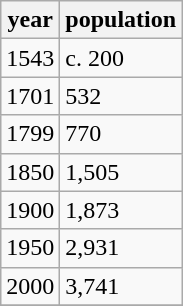<table class="wikitable">
<tr>
<th>year</th>
<th>population</th>
</tr>
<tr>
<td>1543</td>
<td>c. 200</td>
</tr>
<tr>
<td>1701</td>
<td>532</td>
</tr>
<tr>
<td>1799</td>
<td>770</td>
</tr>
<tr>
<td>1850</td>
<td>1,505</td>
</tr>
<tr>
<td>1900</td>
<td>1,873</td>
</tr>
<tr>
<td>1950</td>
<td>2,931</td>
</tr>
<tr>
<td>2000</td>
<td>3,741</td>
</tr>
<tr>
</tr>
</table>
